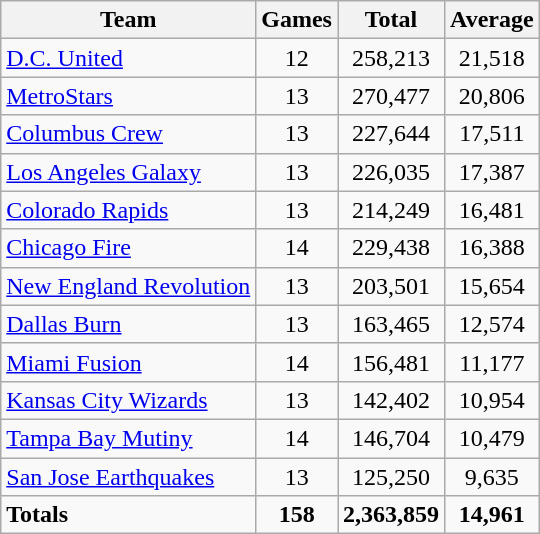<table class="wikitable" style="font-size:100%">
<tr>
<th>Team</th>
<th>Games</th>
<th>Total</th>
<th>Average</th>
</tr>
<tr>
<td><a href='#'>D.C. United</a></td>
<td align=center>12</td>
<td align=center>258,213</td>
<td align=center>21,518</td>
</tr>
<tr>
<td><a href='#'>MetroStars</a></td>
<td align=center>13</td>
<td align=center>270,477</td>
<td align=center>20,806</td>
</tr>
<tr>
<td><a href='#'>Columbus Crew</a></td>
<td align=center>13</td>
<td align=center>227,644</td>
<td align=center>17,511</td>
</tr>
<tr>
<td><a href='#'>Los Angeles Galaxy</a></td>
<td align=center>13</td>
<td align=center>226,035</td>
<td align=center>17,387</td>
</tr>
<tr>
<td><a href='#'>Colorado Rapids</a></td>
<td align=center>13</td>
<td align=center>214,249</td>
<td align=center>16,481</td>
</tr>
<tr>
<td><a href='#'>Chicago Fire</a></td>
<td align=center>14</td>
<td align=center>229,438</td>
<td align=center>16,388</td>
</tr>
<tr>
<td><a href='#'>New England Revolution</a></td>
<td align=center>13</td>
<td align=center>203,501</td>
<td align=center>15,654</td>
</tr>
<tr>
<td><a href='#'>Dallas Burn</a></td>
<td align=center>13</td>
<td align=center>163,465</td>
<td align=center>12,574</td>
</tr>
<tr>
<td><a href='#'>Miami Fusion</a></td>
<td align=center>14</td>
<td align=center>156,481</td>
<td align=center>11,177</td>
</tr>
<tr>
<td><a href='#'>Kansas City Wizards</a></td>
<td align=center>13</td>
<td align=center>142,402</td>
<td align=center>10,954</td>
</tr>
<tr>
<td><a href='#'>Tampa Bay Mutiny</a></td>
<td align=center>14</td>
<td align=center>146,704</td>
<td align=center>10,479</td>
</tr>
<tr>
<td><a href='#'>San Jose Earthquakes</a></td>
<td align=center>13</td>
<td align=center>125,250</td>
<td align=center>9,635</td>
</tr>
<tr>
<td><strong>Totals</strong></td>
<td align=center><strong>158</strong></td>
<td align=center><strong>2,363,859</strong></td>
<td align=center><strong>14,961</strong></td>
</tr>
</table>
